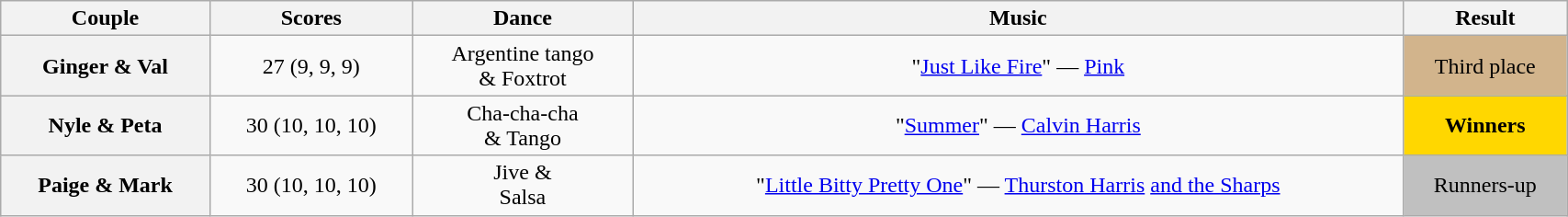<table class="wikitable sortable" style="text-align:center; width:90%">
<tr>
<th scope="col">Couple</th>
<th scope="col">Scores</th>
<th scope="col" class="unsortable">Dance</th>
<th scope="col" class="unsortable">Music</th>
<th scope="col" class="unsortable">Result</th>
</tr>
<tr>
<th scope="row">Ginger & Val</th>
<td>27 (9, 9, 9)</td>
<td>Argentine tango<br>& Foxtrot</td>
<td>"<a href='#'>Just Like Fire</a>" — <a href='#'>Pink</a></td>
<td bgcolor=tan>Third place</td>
</tr>
<tr>
<th scope="row">Nyle & Peta</th>
<td>30 (10, 10, 10)</td>
<td>Cha-cha-cha<br>& Tango</td>
<td>"<a href='#'>Summer</a>" — <a href='#'>Calvin Harris</a></td>
<td bgcolor=gold><strong>Winners</strong></td>
</tr>
<tr>
<th scope="row">Paige & Mark</th>
<td>30 (10, 10, 10)</td>
<td>Jive &<br>Salsa</td>
<td>"<a href='#'>Little Bitty Pretty One</a>" — <a href='#'>Thurston Harris</a> <a href='#'>and the Sharps</a></td>
<td bgcolor=silver>Runners-up</td>
</tr>
</table>
